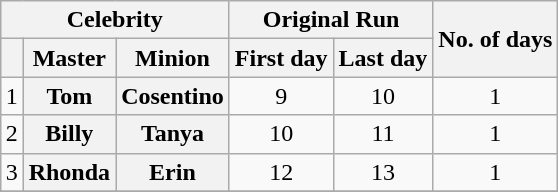<table class="wikitable" style="margin:auto; text-align:center;">
<tr>
<th colspan="3">Celebrity</th>
<th colspan="2">Original Run</th>
<th rowspan="2">No. of days</th>
</tr>
<tr>
<th colspan="1"></th>
<th colspan="1">Master</th>
<th colspan="1">Minion</th>
<th>First day</th>
<th>Last day</th>
</tr>
<tr>
<td>1</td>
<th><strong>Tom</strong></th>
<th><strong>Cosentino</strong></th>
<td>9</td>
<td>10</td>
<td>1</td>
</tr>
<tr>
<td>2</td>
<th><strong>Billy</strong></th>
<th><strong>Tanya</strong></th>
<td>10</td>
<td>11</td>
<td>1</td>
</tr>
<tr>
<td>3</td>
<th><strong>Rhonda</strong></th>
<th><strong>Erin</strong></th>
<td>12</td>
<td>13</td>
<td>1</td>
</tr>
<tr>
</tr>
</table>
